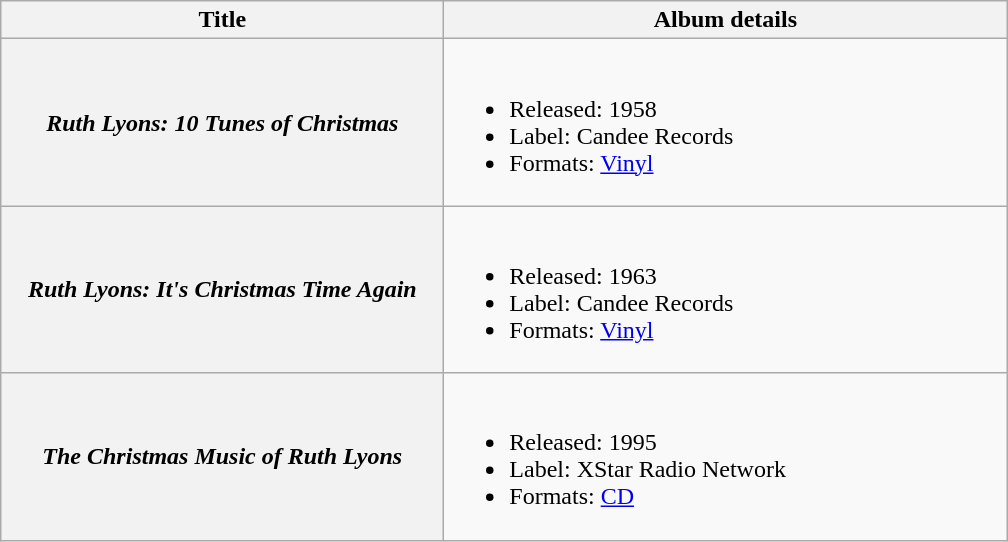<table class="wikitable plainrowheaders" style="text-align:center;">
<tr>
<th scope="col" style="width:18em;">Title</th>
<th scope="col" style="width:23em;">Album details</th>
</tr>
<tr>
<th scope="row"><em>Ruth Lyons: 10 Tunes of Christmas</em></th>
<td style="text-align:left;"><br><ul><li>Released: 1958</li><li>Label: Candee Records</li><li>Formats:  <a href='#'>Vinyl</a></li></ul></td>
</tr>
<tr>
<th scope="row"><em>Ruth Lyons: It's Christmas Time Again</em></th>
<td style="text-align:left;"><br><ul><li>Released: 1963</li><li>Label: Candee Records</li><li>Formats:   <a href='#'>Vinyl</a></li></ul></td>
</tr>
<tr>
<th scope="row"><em>The Christmas Music of Ruth Lyons</em></th>
<td style="text-align:left;"><br><ul><li>Released: 1995</li><li>Label: XStar Radio Network</li><li>Formats:  <a href='#'>CD</a></li></ul></td>
</tr>
</table>
